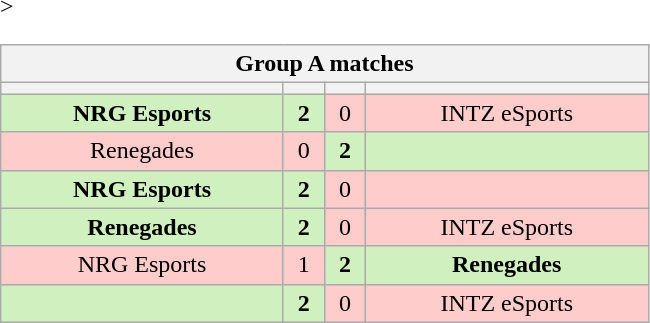<table class="wikitable" style="text-align: center">
<tr>
<th colspan=4>Group A matches</th>
</tr>
<tr <noinclude>>
<th width="181px"></th>
<th width="20px"></th>
<th width="20px"></th>
<th width="181px"></noinclude></th>
</tr>
<tr>
<td style="background: #D0F0C0;"><strong>NRG Esports</strong></td>
<td style="background: #D0F0C0;"><strong>2</strong></td>
<td style="background: #FFCCCC;">0</td>
<td style="background: #FFCCCC;">INTZ eSports</td>
</tr>
<tr>
<td style="background: #FFCCCC;">Renegades</td>
<td style="background: #FFCCCC;">0</td>
<td style="background: #D0F0C0;"><strong>2</strong></td>
<td style="background: #D0F0C0;"><strong></strong></td>
</tr>
<tr>
<td style="background: #D0F0C0;"><strong>NRG Esports</strong></td>
<td style="background: #D0F0C0;"><strong>2</strong></td>
<td style="background: #FFCCCC;">0</td>
<td style="background: #FFCCCC;"></td>
</tr>
<tr>
<td style="background: #D0F0C0;"><strong>Renegades</strong></td>
<td style="background: #D0F0C0;"><strong>2</strong></td>
<td style="background: #FFCCCC;">0</td>
<td style="background: #FFCCCC;">INTZ eSports</td>
</tr>
<tr>
<td style="background: #FFCCCC;">NRG Esports</td>
<td style="background: #FFCCCC;">1</td>
<td style="background: #D0F0C0;"><strong>2</strong></td>
<td style="background: #D0F0C0;"><strong>Renegades</strong></td>
</tr>
<tr>
<td style="background: #D0F0C0;"><strong></strong></td>
<td style="background: #D0F0C0;"><strong>2</strong></td>
<td style="background: #FFCCCC;">0</td>
<td style="background: #FFCCCC;">INTZ eSports</td>
</tr>
</table>
